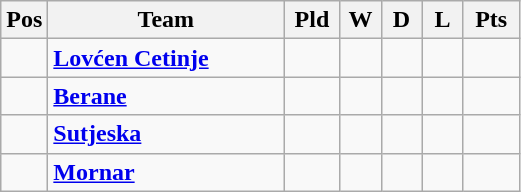<table class="wikitable">
<tr>
<th>Pos</th>
<th width="150">Team</th>
<th width="30">Pld</th>
<th width="20">W</th>
<th width="20">D</th>
<th width="20">L</th>
<th width="30">Pts</th>
</tr>
<tr>
<td></td>
<td><strong><a href='#'>Lovćen Cetinje</a></strong></td>
<td></td>
<td></td>
<td></td>
<td></td>
<td></td>
</tr>
<tr>
<td></td>
<td><strong><a href='#'>Berane</a></strong></td>
<td></td>
<td></td>
<td></td>
<td></td>
<td></td>
</tr>
<tr>
<td></td>
<td><strong><a href='#'>Sutjeska</a></strong></td>
<td></td>
<td></td>
<td></td>
<td></td>
<td></td>
</tr>
<tr>
<td></td>
<td><strong><a href='#'>Mornar</a></strong></td>
<td></td>
<td></td>
<td></td>
<td></td>
<td></td>
</tr>
</table>
